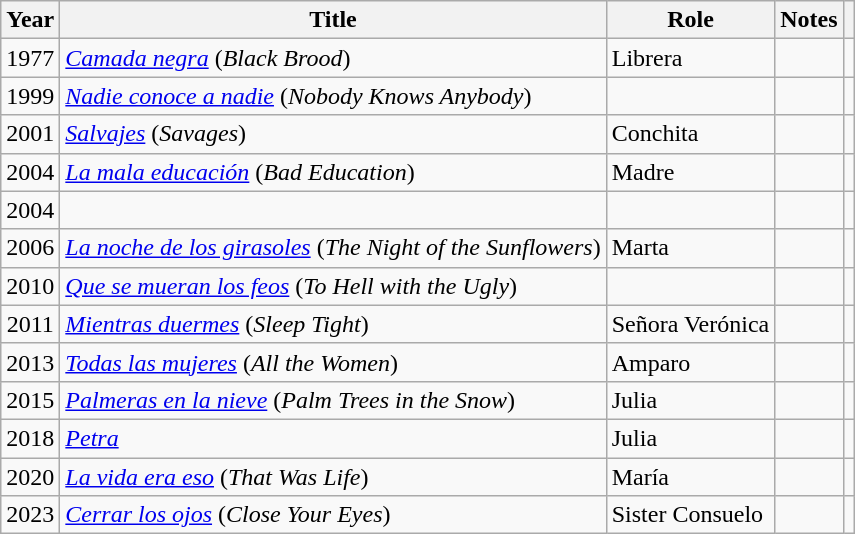<table class="wikitable plainrowheaders sortable">
<tr>
<th scope="col">Year</th>
<th scope="col">Title</th>
<th scope="col">Role</th>
<th scope="col">Notes</th>
<th scope="col"></th>
</tr>
<tr>
<td align="center">1977</td>
<td><em><a href='#'>Camada negra</a></em> (<em>Black Brood</em>)</td>
<td>Librera</td>
<td></td>
<td align="center"></td>
</tr>
<tr>
<td align="center">1999</td>
<td><em><a href='#'>Nadie conoce a nadie</a></em> (<em>Nobody Knows Anybody</em>)</td>
<td></td>
<td></td>
<td align="center"></td>
</tr>
<tr>
<td align="center">2001</td>
<td><em><a href='#'>Salvajes</a></em> (<em>Savages</em>)</td>
<td>Conchita</td>
<td></td>
<td align="center"></td>
</tr>
<tr>
<td align="center">2004</td>
<td><em><a href='#'>La mala educación</a></em> (<em>Bad Education</em>)</td>
<td>Madre</td>
<td></td>
<td align="center"></td>
</tr>
<tr>
<td align="center">2004</td>
<td><em></em></td>
<td></td>
<td></td>
<td align="center"></td>
</tr>
<tr>
<td align="center">2006</td>
<td><em><a href='#'>La noche de los girasoles</a></em> (<em>The Night of the Sunflowers</em>)</td>
<td>Marta</td>
<td></td>
<td align="center"></td>
</tr>
<tr>
<td align="center">2010</td>
<td><em><a href='#'>Que se mueran los feos</a></em> (<em>To Hell with the Ugly</em>)</td>
<td></td>
<td></td>
<td align="center"></td>
</tr>
<tr>
<td align="center">2011</td>
<td><em><a href='#'>Mientras duermes</a></em> (<em>Sleep Tight</em>)</td>
<td>Señora Verónica</td>
<td></td>
<td align="center"></td>
</tr>
<tr>
<td align="center">2013</td>
<td><em><a href='#'>Todas las mujeres</a></em> (<em>All the Women</em>)</td>
<td>Amparo</td>
<td></td>
<td align="center"></td>
</tr>
<tr>
<td align="center">2015</td>
<td><em><a href='#'>Palmeras en la nieve</a></em> (<em>Palm Trees in the Snow</em>)</td>
<td>Julia</td>
<td></td>
<td align="center"></td>
</tr>
<tr>
<td align="center">2018</td>
<td><em><a href='#'>Petra</a></em></td>
<td>Julia</td>
<td></td>
<td align="center"></td>
</tr>
<tr>
<td align="center">2020</td>
<td><em><a href='#'>La vida era eso</a></em> (<em>That Was Life</em>)</td>
<td>María</td>
<td></td>
<td align="center"></td>
</tr>
<tr>
<td align="center">2023</td>
<td><em><a href='#'>Cerrar los ojos</a></em> (<em>Close Your Eyes</em>)</td>
<td>Sister Consuelo</td>
<td></td>
<td align="center"></td>
</tr>
</table>
